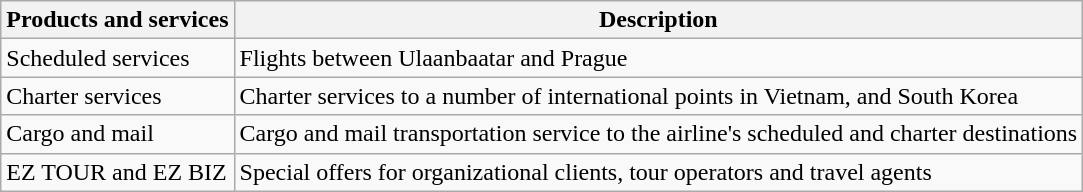<table class="wikitable">
<tr>
<th>Products and services</th>
<th>Description</th>
</tr>
<tr>
<td>Scheduled services</td>
<td>Flights between Ulaanbaatar and Prague</td>
</tr>
<tr>
<td>Charter services</td>
<td>Charter services to a number of international points in Vietnam, and South Korea</td>
</tr>
<tr>
<td>Cargo and mail</td>
<td>Cargo and mail transportation service to the airline's scheduled and charter destinations</td>
</tr>
<tr>
<td>EZ TOUR and EZ BIZ</td>
<td>Special offers for organizational clients, tour operators and travel agents</td>
</tr>
</table>
